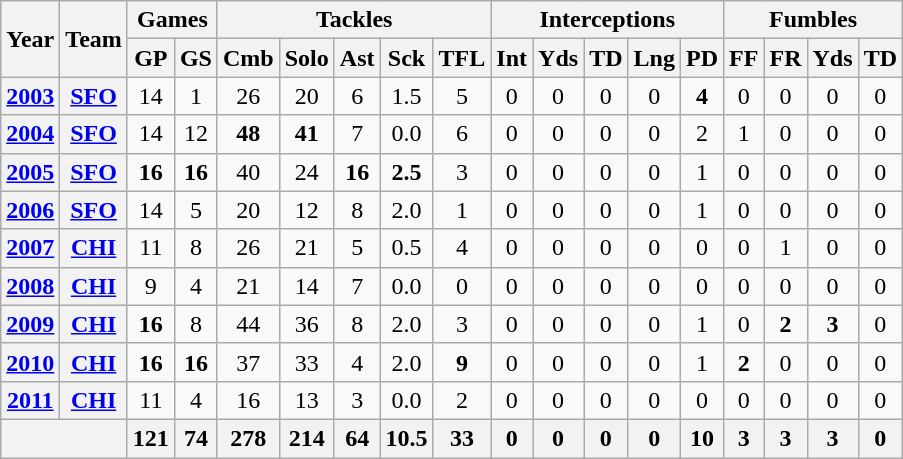<table class="wikitable" style="text-align:center">
<tr>
<th rowspan="2">Year</th>
<th rowspan="2">Team</th>
<th colspan="2">Games</th>
<th colspan="5">Tackles</th>
<th colspan="5">Interceptions</th>
<th colspan="4">Fumbles</th>
</tr>
<tr>
<th>GP</th>
<th>GS</th>
<th>Cmb</th>
<th>Solo</th>
<th>Ast</th>
<th>Sck</th>
<th>TFL</th>
<th>Int</th>
<th>Yds</th>
<th>TD</th>
<th>Lng</th>
<th>PD</th>
<th>FF</th>
<th>FR</th>
<th>Yds</th>
<th>TD</th>
</tr>
<tr>
<th><a href='#'>2003</a></th>
<th><a href='#'>SFO</a></th>
<td>14</td>
<td>1</td>
<td>26</td>
<td>20</td>
<td>6</td>
<td>1.5</td>
<td>5</td>
<td>0</td>
<td>0</td>
<td>0</td>
<td>0</td>
<td><strong>4</strong></td>
<td>0</td>
<td>0</td>
<td>0</td>
<td>0</td>
</tr>
<tr>
<th><a href='#'>2004</a></th>
<th><a href='#'>SFO</a></th>
<td>14</td>
<td>12</td>
<td><strong>48</strong></td>
<td><strong>41</strong></td>
<td>7</td>
<td>0.0</td>
<td>6</td>
<td>0</td>
<td>0</td>
<td>0</td>
<td>0</td>
<td>2</td>
<td>1</td>
<td>0</td>
<td>0</td>
<td>0</td>
</tr>
<tr>
<th><a href='#'>2005</a></th>
<th><a href='#'>SFO</a></th>
<td><strong>16</strong></td>
<td><strong>16</strong></td>
<td>40</td>
<td>24</td>
<td><strong>16</strong></td>
<td><strong>2.5</strong></td>
<td>3</td>
<td>0</td>
<td>0</td>
<td>0</td>
<td>0</td>
<td>1</td>
<td>0</td>
<td>0</td>
<td>0</td>
<td>0</td>
</tr>
<tr>
<th><a href='#'>2006</a></th>
<th><a href='#'>SFO</a></th>
<td>14</td>
<td>5</td>
<td>20</td>
<td>12</td>
<td>8</td>
<td>2.0</td>
<td>1</td>
<td>0</td>
<td>0</td>
<td>0</td>
<td>0</td>
<td>1</td>
<td>0</td>
<td>0</td>
<td>0</td>
<td>0</td>
</tr>
<tr>
<th><a href='#'>2007</a></th>
<th><a href='#'>CHI</a></th>
<td>11</td>
<td>8</td>
<td>26</td>
<td>21</td>
<td>5</td>
<td>0.5</td>
<td>4</td>
<td>0</td>
<td>0</td>
<td>0</td>
<td>0</td>
<td>0</td>
<td>0</td>
<td>1</td>
<td>0</td>
<td>0</td>
</tr>
<tr>
<th><a href='#'>2008</a></th>
<th><a href='#'>CHI</a></th>
<td>9</td>
<td>4</td>
<td>21</td>
<td>14</td>
<td>7</td>
<td>0.0</td>
<td>0</td>
<td>0</td>
<td>0</td>
<td>0</td>
<td>0</td>
<td>0</td>
<td>0</td>
<td>0</td>
<td>0</td>
<td>0</td>
</tr>
<tr>
<th><a href='#'>2009</a></th>
<th><a href='#'>CHI</a></th>
<td><strong>16</strong></td>
<td>8</td>
<td>44</td>
<td>36</td>
<td>8</td>
<td>2.0</td>
<td>3</td>
<td>0</td>
<td>0</td>
<td>0</td>
<td>0</td>
<td>1</td>
<td>0</td>
<td><strong>2</strong></td>
<td><strong>3</strong></td>
<td>0</td>
</tr>
<tr>
<th><a href='#'>2010</a></th>
<th><a href='#'>CHI</a></th>
<td><strong>16</strong></td>
<td><strong>16</strong></td>
<td>37</td>
<td>33</td>
<td>4</td>
<td>2.0</td>
<td><strong>9</strong></td>
<td>0</td>
<td>0</td>
<td>0</td>
<td>0</td>
<td>1</td>
<td><strong>2</strong></td>
<td>0</td>
<td>0</td>
<td>0</td>
</tr>
<tr>
<th><a href='#'>2011</a></th>
<th><a href='#'>CHI</a></th>
<td>11</td>
<td>4</td>
<td>16</td>
<td>13</td>
<td>3</td>
<td>0.0</td>
<td>2</td>
<td>0</td>
<td>0</td>
<td>0</td>
<td>0</td>
<td>0</td>
<td>0</td>
<td>0</td>
<td>0</td>
<td>0</td>
</tr>
<tr>
<th colspan="2"></th>
<th>121</th>
<th>74</th>
<th>278</th>
<th>214</th>
<th>64</th>
<th>10.5</th>
<th>33</th>
<th>0</th>
<th>0</th>
<th>0</th>
<th>0</th>
<th>10</th>
<th>3</th>
<th>3</th>
<th>3</th>
<th>0</th>
</tr>
</table>
